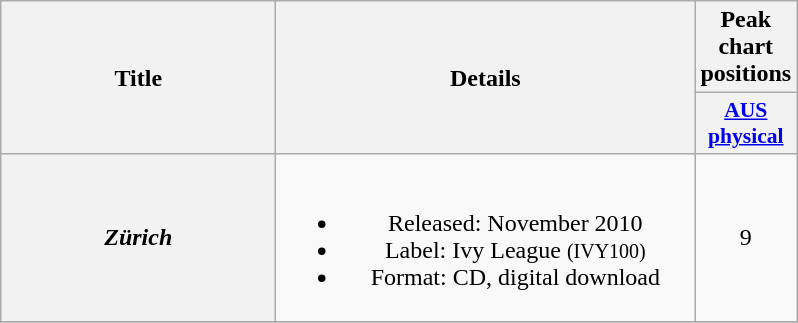<table class="wikitable plainrowheaders" style="text-align:center;" border="1">
<tr>
<th scope="col" rowspan="2" style="width:11em;">Title</th>
<th scope="col" rowspan="2" style="width:17em;">Details</th>
<th scope="col" colspan="1">Peak chart positions</th>
</tr>
<tr>
<th scope="col" style="width:3em;font-size:90%;"><a href='#'>AUS<br>physical</a><br></th>
</tr>
<tr>
<th scope="row"><em>Zürich</em></th>
<td><br><ul><li>Released: November 2010</li><li>Label: Ivy League <small>(IVY100)</small></li><li>Format: CD, digital download</li></ul></td>
<td>9</td>
</tr>
<tr>
</tr>
</table>
